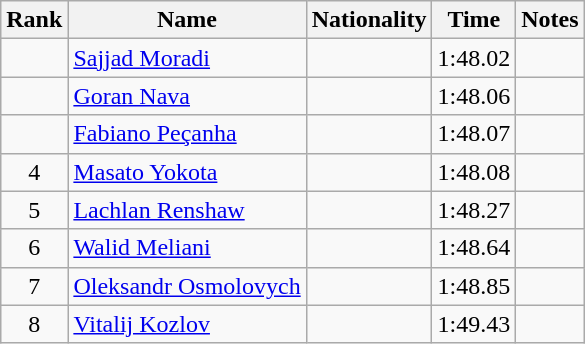<table class="wikitable sortable" style="text-align:center">
<tr>
<th>Rank</th>
<th>Name</th>
<th>Nationality</th>
<th>Time</th>
<th>Notes</th>
</tr>
<tr>
<td></td>
<td align=left><a href='#'>Sajjad Moradi</a></td>
<td align=left></td>
<td>1:48.02</td>
<td></td>
</tr>
<tr>
<td></td>
<td align=left><a href='#'>Goran Nava</a></td>
<td align=left></td>
<td>1:48.06</td>
<td></td>
</tr>
<tr>
<td></td>
<td align=left><a href='#'>Fabiano Peçanha</a></td>
<td align=left></td>
<td>1:48.07</td>
<td></td>
</tr>
<tr>
<td>4</td>
<td align=left><a href='#'>Masato Yokota</a></td>
<td align=left></td>
<td>1:48.08</td>
<td></td>
</tr>
<tr>
<td>5</td>
<td align=left><a href='#'>Lachlan Renshaw</a></td>
<td align=left></td>
<td>1:48.27</td>
<td></td>
</tr>
<tr>
<td>6</td>
<td align=left><a href='#'>Walid Meliani</a></td>
<td align=left></td>
<td>1:48.64</td>
<td></td>
</tr>
<tr>
<td>7</td>
<td align=left><a href='#'>Oleksandr Osmolovych</a></td>
<td align=left></td>
<td>1:48.85</td>
<td></td>
</tr>
<tr>
<td>8</td>
<td align=left><a href='#'>Vitalij Kozlov</a></td>
<td align=left></td>
<td>1:49.43</td>
<td></td>
</tr>
</table>
